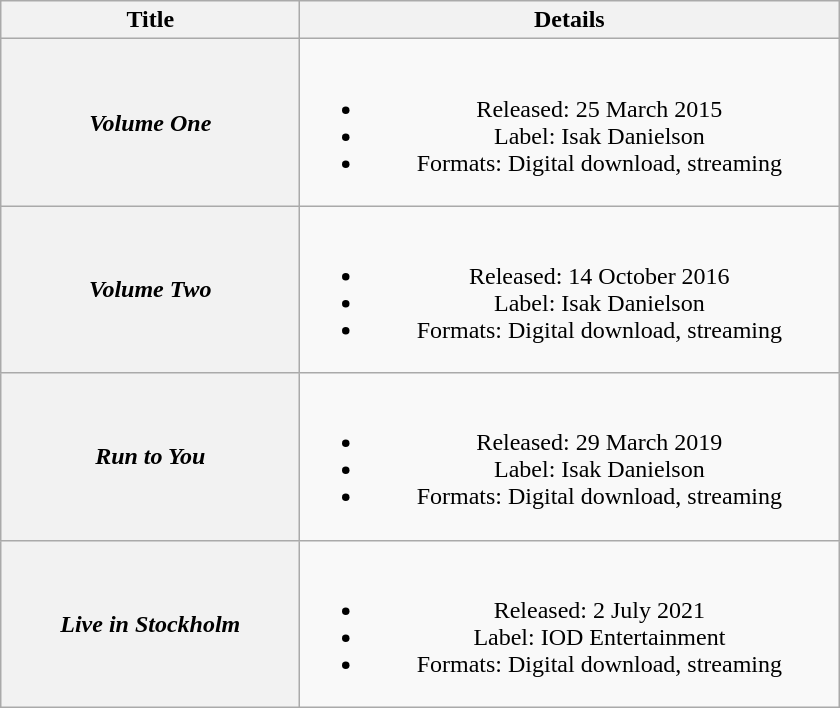<table class="wikitable plainrowheaders" style="text-align:center;" border="1">
<tr>
<th scope="col" rowspan="1" style="width:12em;">Title</th>
<th scope="col" rowspan="1" style="width:22em;">Details</th>
</tr>
<tr>
<th scope="row"><em>Volume One</em></th>
<td><br><ul><li>Released: 25 March 2015</li><li>Label: Isak Danielson</li><li>Formats: Digital download, streaming</li></ul></td>
</tr>
<tr>
<th scope="row"><em>Volume Two</em></th>
<td><br><ul><li>Released: 14 October 2016</li><li>Label: Isak Danielson</li><li>Formats: Digital download, streaming</li></ul></td>
</tr>
<tr>
<th scope="row"><em>Run to You</em></th>
<td><br><ul><li>Released: 29 March 2019</li><li>Label: Isak Danielson</li><li>Formats: Digital download, streaming</li></ul></td>
</tr>
<tr>
<th scope="row"><em>Live in Stockholm</em></th>
<td><br><ul><li>Released: 2 July 2021</li><li>Label: IOD Entertainment</li><li>Formats: Digital download, streaming</li></ul></td>
</tr>
</table>
